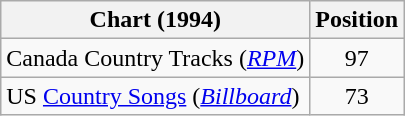<table class="wikitable sortable">
<tr>
<th scope="col">Chart (1994)</th>
<th scope="col">Position</th>
</tr>
<tr>
<td>Canada Country Tracks (<em><a href='#'>RPM</a></em>)</td>
<td align="center">97</td>
</tr>
<tr>
<td>US <a href='#'>Country Songs</a> (<em><a href='#'>Billboard</a></em>)</td>
<td align="center">73</td>
</tr>
</table>
